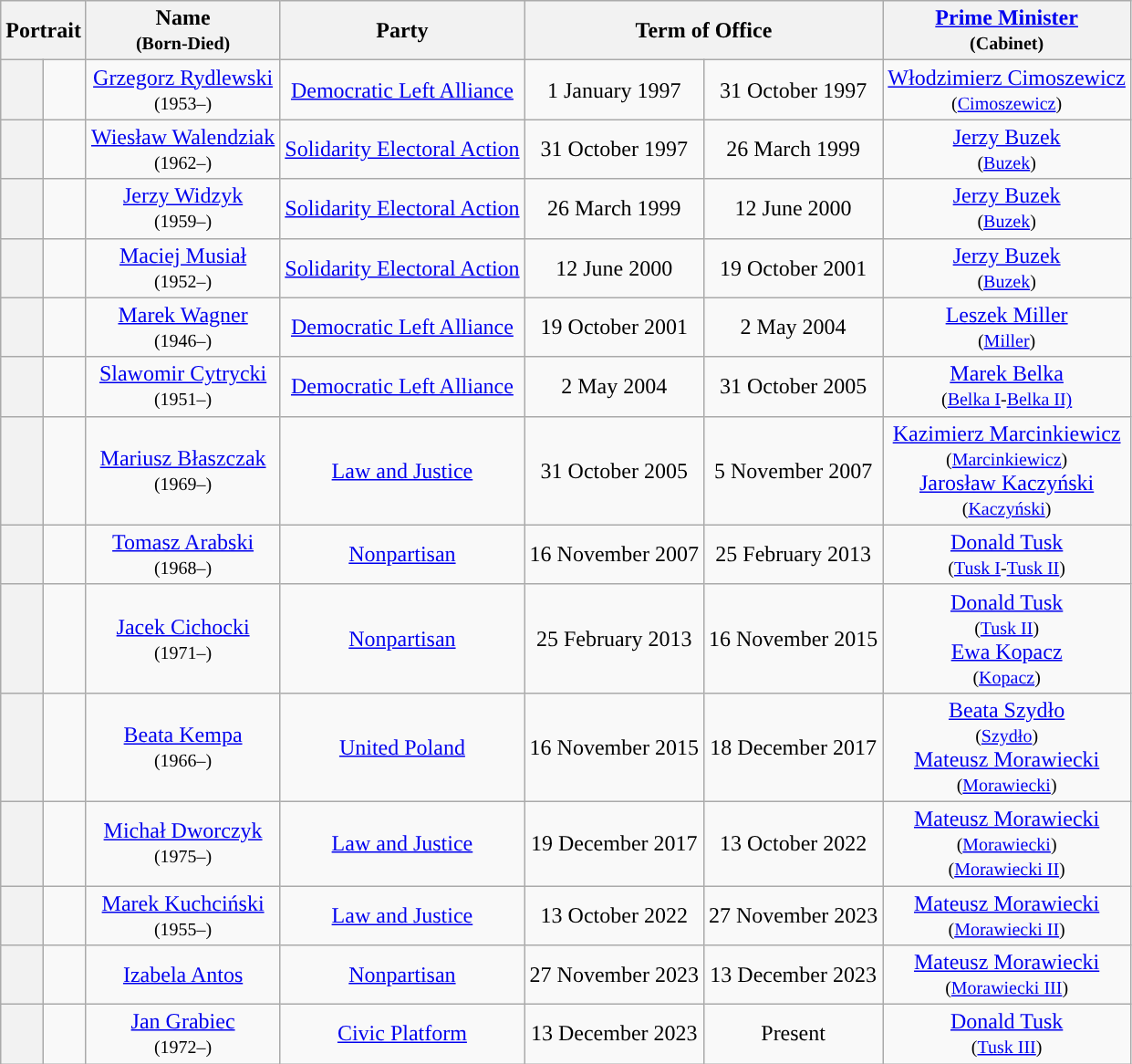<table class="wikitable" style="text-align:center;">
<tr>
<th colspan=2>Portrait</th>
<th>Name<br><small>(Born-Died)</small></th>
<th>Party</th>
<th colspan=2>Term of Office</th>
<th><a href='#'>Prime Minister</a><br><small>(Cabinet)</small></th>
</tr>
<tr>
<th ! style="background:"></th>
<td></td>
<td><a href='#'>Grzegorz Rydlewski</a><br><small>(1953–)</small></td>
<td><a href='#'>Democratic Left Alliance</a></td>
<td>1 January 1997</td>
<td>31 October 1997</td>
<td><a href='#'>Włodzimierz Cimoszewicz</a> <br> <small>(<a href='#'>Cimoszewicz</a>)</small></td>
</tr>
<tr>
<th ! style="background:"></th>
<td></td>
<td><a href='#'>Wiesław Walendziak</a><br><small>(1962–)</small></td>
<td><a href='#'>Solidarity Electoral Action</a></td>
<td>31 October 1997</td>
<td>26 March 1999</td>
<td><a href='#'>Jerzy Buzek</a> <br> <small>(<a href='#'>Buzek</a>)</small></td>
</tr>
<tr>
<th ! style="background:"></th>
<td></td>
<td><a href='#'>Jerzy Widzyk</a><br><small>(1959–)</small></td>
<td><a href='#'>Solidarity Electoral Action</a></td>
<td>26 March 1999</td>
<td>12 June 2000</td>
<td><a href='#'>Jerzy Buzek</a> <br> <small>(<a href='#'>Buzek</a>)</small></td>
</tr>
<tr>
<th ! style="background:"></th>
<td></td>
<td><a href='#'>Maciej Musiał</a><br><small>(1952–)</small></td>
<td><a href='#'>Solidarity Electoral Action</a></td>
<td>12 June 2000</td>
<td>19 October 2001</td>
<td><a href='#'>Jerzy Buzek</a> <br> <small>(<a href='#'>Buzek</a>)</small></td>
</tr>
<tr>
<th ! style="background:"></th>
<td></td>
<td><a href='#'>Marek Wagner</a><br><small>(1946–)</small></td>
<td><a href='#'>Democratic Left Alliance</a></td>
<td>19 October 2001</td>
<td>2 May 2004</td>
<td><a href='#'>Leszek Miller</a> <br> <small>(<a href='#'>Miller</a>)</small></td>
</tr>
<tr>
<th ! style="background:"></th>
<td></td>
<td><a href='#'>Slawomir Cytrycki</a><br><small>(1951–)</small></td>
<td><a href='#'>Democratic Left Alliance</a></td>
<td>2 May 2004</td>
<td>31 October 2005</td>
<td><a href='#'>Marek Belka</a> <br> <small>(<a href='#'>Belka I</a>-<a href='#'>Belka II)</a></small></td>
</tr>
<tr>
<th ! style="background:"></th>
<td></td>
<td><a href='#'>Mariusz Błaszczak</a><br><small>(1969–)</small></td>
<td><a href='#'>Law and Justice</a></td>
<td>31 October 2005</td>
<td>5 November 2007</td>
<td><a href='#'>Kazimierz Marcinkiewicz</a> <br> <small>(<a href='#'>Marcinkiewicz</a>)</small> <br> <a href='#'>Jarosław Kaczyński</a><br> <small>(<a href='#'>Kaczyński</a>)</small></td>
</tr>
<tr>
<th ! style="background:"></th>
<td></td>
<td><a href='#'>Tomasz Arabski</a><br><small>(1968–)</small></td>
<td><a href='#'>Nonpartisan</a></td>
<td>16 November 2007</td>
<td>25 February 2013</td>
<td><a href='#'>Donald Tusk</a> <br> <small>(<a href='#'>Tusk I</a>-<a href='#'>Tusk II</a>)</small></td>
</tr>
<tr>
<th ! style="background:"></th>
<td></td>
<td><a href='#'>Jacek Cichocki</a><br><small>(1971–)</small></td>
<td><a href='#'>Nonpartisan</a></td>
<td>25 February 2013</td>
<td>16 November 2015</td>
<td><a href='#'>Donald Tusk</a> <br> <small>(<a href='#'>Tusk II</a>)</small> <br> <a href='#'>Ewa Kopacz</a> <br> <small>(<a href='#'>Kopacz</a>)</small></td>
</tr>
<tr>
<th ! style="background:"></th>
<td></td>
<td><a href='#'>Beata Kempa</a><br><small>(1966–)</small></td>
<td><a href='#'>United Poland</a></td>
<td>16 November 2015</td>
<td>18 December 2017</td>
<td><a href='#'>Beata Szydło</a> <br> <small>(<a href='#'>Szydło</a>)</small> <br> <a href='#'>Mateusz Morawiecki</a> <br> <small>(<a href='#'>Morawiecki</a>)</small></td>
</tr>
<tr>
<th ! style="background:"></th>
<td></td>
<td><a href='#'>Michał Dworczyk</a><br><small>(1975–)</small></td>
<td><a href='#'>Law and Justice</a></td>
<td>19 December 2017</td>
<td>13 October 2022</td>
<td><a href='#'>Mateusz Morawiecki</a> <br> <small>(<a href='#'>Morawiecki</a>)</small> <br> <small>(<a href='#'>Morawiecki II</a>)</small></td>
</tr>
<tr>
<th style="background:"></th>
<td></td>
<td><a href='#'>Marek Kuchciński</a><br><small>(1955–)</small></td>
<td><a href='#'>Law and Justice</a></td>
<td>13 October 2022</td>
<td>27 November 2023</td>
<td><a href='#'>Mateusz Morawiecki</a> <br> <small>(<a href='#'>Morawiecki II</a>)</small></td>
</tr>
<tr>
<th ! style="background:"></th>
<td></td>
<td><a href='#'>Izabela Antos</a></td>
<td><a href='#'>Nonpartisan</a></td>
<td>27 November 2023</td>
<td>13 December 2023</td>
<td><a href='#'>Mateusz Morawiecki</a> <br> <small>(<a href='#'>Morawiecki III</a>)</small></td>
</tr>
<tr>
<th style="background:"></th>
<td></td>
<td><a href='#'>Jan Grabiec</a><br><small>(1972–)</small></td>
<td><a href='#'>Civic Platform</a></td>
<td>13 December 2023</td>
<td>Present</td>
<td><a href='#'>Donald Tusk</a>  <br> <small>(<a href='#'>Tusk III</a>)</small></td>
</tr>
</table>
